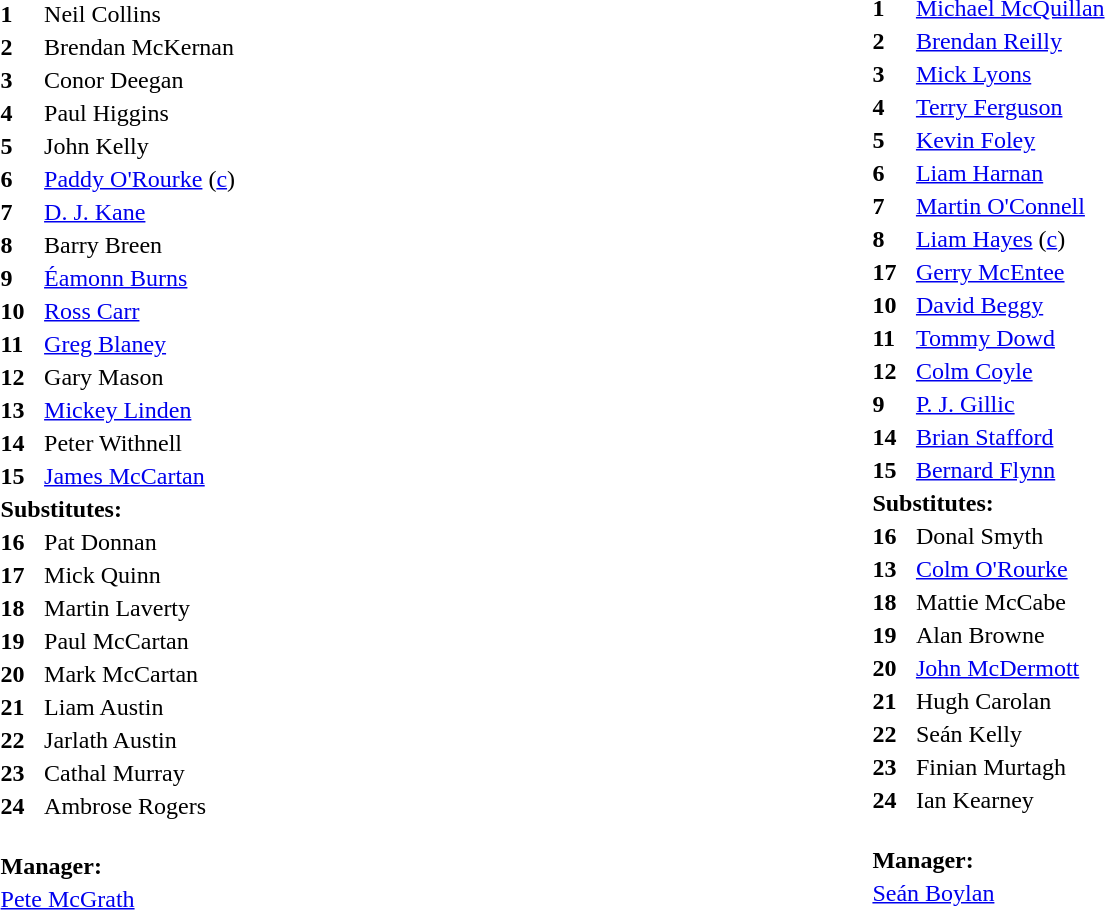<table width="92%">
<tr>
<td valign="top" width="50%"><br><table style="font-size: 100%" cellspacing="4" cellpadding="0" align="center">
<tr>
<th width=25></th>
</tr>
<tr>
</tr>
<tr>
<td><strong>1</strong></td>
<td>Neil Collins</td>
<td></td>
<td></td>
</tr>
<tr>
<td><strong>2</strong></td>
<td>Brendan McKernan</td>
<td></td>
<td></td>
</tr>
<tr>
<td><strong>3</strong></td>
<td>Conor Deegan</td>
<td></td>
<td></td>
</tr>
<tr>
<td><strong>4</strong></td>
<td>Paul Higgins</td>
<td></td>
<td></td>
</tr>
<tr>
<td><strong>5</strong></td>
<td>John Kelly</td>
<td></td>
<td></td>
</tr>
<tr>
<td><strong>6</strong></td>
<td><a href='#'>Paddy O'Rourke</a> (<a href='#'>c</a>)</td>
<td></td>
<td></td>
</tr>
<tr>
<td><strong>7</strong></td>
<td><a href='#'>D. J. Kane</a></td>
<td></td>
<td></td>
</tr>
<tr>
<td><strong>8</strong></td>
<td>Barry Breen</td>
<td></td>
</tr>
<tr>
<td><strong>9</strong></td>
<td><a href='#'>Éamonn Burns</a></td>
<td></td>
<td></td>
</tr>
<tr>
<td><strong>10</strong></td>
<td><a href='#'>Ross Carr</a></td>
<td></td>
<td></td>
</tr>
<tr>
<td><strong>11</strong></td>
<td><a href='#'>Greg Blaney</a></td>
<td></td>
<td></td>
</tr>
<tr>
<td><strong>12</strong></td>
<td>Gary Mason</td>
<td></td>
<td></td>
</tr>
<tr>
<td><strong>13</strong></td>
<td><a href='#'>Mickey Linden</a></td>
<td></td>
<td></td>
</tr>
<tr>
<td><strong>14</strong></td>
<td>Peter Withnell</td>
<td></td>
</tr>
<tr>
<td><strong>15</strong></td>
<td><a href='#'>James McCartan</a></td>
<td></td>
<td></td>
</tr>
<tr>
<td colspan=3><strong>Substitutes:</strong></td>
</tr>
<tr>
<td><strong>16</strong></td>
<td>Pat Donnan</td>
<td></td>
<td></td>
</tr>
<tr>
<td><strong>17</strong></td>
<td>Mick Quinn</td>
<td></td>
<td></td>
</tr>
<tr>
<td><strong>18</strong></td>
<td>Martin Laverty</td>
<td></td>
<td></td>
</tr>
<tr>
<td><strong>19</strong></td>
<td>Paul McCartan</td>
<td></td>
<td></td>
</tr>
<tr>
<td><strong>20</strong></td>
<td>Mark McCartan</td>
<td></td>
<td></td>
</tr>
<tr>
<td><strong>21</strong></td>
<td>Liam Austin</td>
<td></td>
</tr>
<tr>
<td><strong>22</strong></td>
<td>Jarlath Austin</td>
<td></td>
<td></td>
</tr>
<tr>
<td><strong>23</strong></td>
<td>Cathal Murray</td>
<td></td>
<td></td>
</tr>
<tr>
<td><strong>24</strong></td>
<td>Ambrose Rogers</td>
<td></td>
</tr>
<tr>
<td colspan=3><br><strong>Manager:</strong></td>
</tr>
<tr>
<td colspan="4"><a href='#'>Pete McGrath</a></td>
</tr>
<tr>
</tr>
</table>
</td>
<td valign="top" width="50%"><br><table style="font-size: 100%" cellspacing="4" cellpadding="0" align="center">
<tr>
<th width=25></th>
</tr>
<tr>
<td><strong>1</strong></td>
<td><a href='#'>Michael McQuillan</a></td>
<td></td>
<td></td>
</tr>
<tr>
<td><strong>2</strong></td>
<td><a href='#'>Brendan Reilly</a></td>
<td></td>
<td></td>
</tr>
<tr>
<td><strong>3</strong></td>
<td><a href='#'>Mick Lyons</a></td>
<td></td>
</tr>
<tr>
<td><strong>4</strong></td>
<td><a href='#'>Terry Ferguson</a></td>
<td></td>
<td></td>
</tr>
<tr>
<td><strong>5</strong></td>
<td><a href='#'>Kevin Foley</a></td>
<td></td>
<td></td>
</tr>
<tr>
<td><strong>6</strong></td>
<td><a href='#'>Liam Harnan</a></td>
<td></td>
<td></td>
</tr>
<tr>
<td><strong>7</strong></td>
<td><a href='#'>Martin O'Connell</a></td>
<td></td>
<td></td>
</tr>
<tr>
<td><strong>8</strong></td>
<td><a href='#'>Liam Hayes</a> (<a href='#'>c</a>)</td>
<td></td>
<td></td>
</tr>
<tr>
<td><strong>17</strong></td>
<td><a href='#'>Gerry McEntee</a></td>
<td></td>
<td></td>
</tr>
<tr>
<td><strong>10</strong></td>
<td><a href='#'>David Beggy</a></td>
<td></td>
<td></td>
</tr>
<tr>
<td><strong>11</strong></td>
<td><a href='#'>Tommy Dowd</a></td>
<td></td>
<td></td>
</tr>
<tr>
<td><strong>12</strong></td>
<td><a href='#'>Colm Coyle</a></td>
<td></td>
</tr>
<tr>
<td><strong>9</strong></td>
<td><a href='#'>P. J. Gillic</a></td>
<td></td>
</tr>
<tr>
<td><strong>14</strong></td>
<td><a href='#'>Brian Stafford</a></td>
<td></td>
<td></td>
</tr>
<tr>
<td><strong>15</strong></td>
<td><a href='#'>Bernard Flynn</a></td>
<td></td>
<td></td>
</tr>
<tr>
<td colspan=3><strong>Substitutes:</strong></td>
</tr>
<tr>
<td><strong>16</strong></td>
<td>Donal Smyth</td>
<td></td>
<td></td>
</tr>
<tr>
<td><strong>13</strong></td>
<td><a href='#'>Colm O'Rourke</a></td>
<td></td>
</tr>
<tr>
<td><strong>18</strong></td>
<td>Mattie McCabe</td>
<td></td>
</tr>
<tr>
<td><strong>19</strong></td>
<td>Alan Browne</td>
<td></td>
</tr>
<tr>
<td><strong>20</strong></td>
<td><a href='#'>John McDermott</a></td>
<td></td>
<td></td>
</tr>
<tr>
<td><strong>21</strong></td>
<td>Hugh Carolan</td>
<td></td>
<td></td>
</tr>
<tr>
<td><strong>22</strong></td>
<td>Seán Kelly</td>
<td></td>
<td></td>
</tr>
<tr>
<td><strong>23</strong></td>
<td>Finian Murtagh</td>
<td></td>
<td></td>
</tr>
<tr>
<td><strong>24</strong></td>
<td>Ian Kearney</td>
<td></td>
<td></td>
</tr>
<tr>
<td colspan=3><br><strong>Manager:</strong></td>
</tr>
<tr>
<td colspan="4"><a href='#'>Seán Boylan</a></td>
</tr>
</table>
</td>
</tr>
</table>
